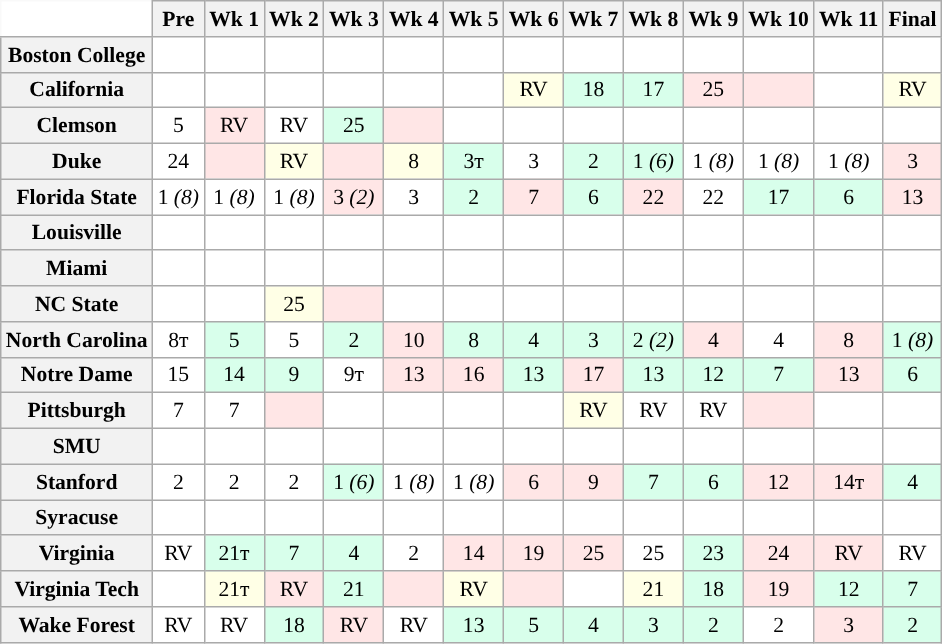<table class="wikitable" style="white-space:nowrap;font-size:90%;">
<tr>
<th colspan=1 style="background:white; border-top-style:hidden; border-left-style:hidden;"> </th>
<th>Pre <br></th>
<th>Wk 1 <br></th>
<th>Wk 2 <br></th>
<th>Wk 3 <br></th>
<th>Wk 4 <br></th>
<th>Wk 5 <br></th>
<th>Wk 6 <br></th>
<th>Wk 7 <br></th>
<th>Wk 8 <br></th>
<th>Wk 9 <br></th>
<th>Wk 10 <br></th>
<th>Wk 11 <br></th>
<th>Final <br></th>
</tr>
<tr style="text-align:center;">
<th>Boston College</th>
<td style="background:#FFF;"></td>
<td style="background:#FFF;"></td>
<td style="background:#FFF;"></td>
<td style="background:#FFF;"></td>
<td style="background:#FFF;"></td>
<td style="background:#FFF;"></td>
<td style="background:#FFF;"></td>
<td style="background:#FFF;"></td>
<td style="background:#FFF;"></td>
<td style="background:#FFF;"></td>
<td style="background:#FFF;"></td>
<td style="background:#FFF;"></td>
<td style="background:#FFF;"></td>
</tr>
<tr style="text-align:center;">
<th>California</th>
<td style="background:#FFF;"></td>
<td style="background:#FFF;"></td>
<td style="background:#FFF;"></td>
<td style="background:#FFF;"></td>
<td style="background:#FFF;"></td>
<td style="background:#FFF;"></td>
<td style="background:#FFFFE6;"> RV</td>
<td style="background:#D8FFEB;"> 18</td>
<td style="background:#D8FFEB;"> 17</td>
<td style="background:#FFE6E6;"> 25</td>
<td style="background:#FFE6E6;"></td>
<td style="background:#FFF;"></td>
<td style="background:#FFFFE6;"> RV</td>
</tr>
<tr style="text-align:center;">
<th>Clemson</th>
<td style="background:#FFF;"> 5</td>
<td style="background:#FFE6E6;"> RV</td>
<td style="background:#FFF;"> RV</td>
<td style="background:#D8FFEB;"> 25</td>
<td style="background:#FFE6E6;"></td>
<td style="background:#FFF;"></td>
<td style="background:#FFF;"></td>
<td style="background:#FFF;"></td>
<td style="background:#FFF;"></td>
<td style="background:#FFF;"></td>
<td style="background:#FFF;"></td>
<td style="background:#FFF;"></td>
<td style="background:#FFF;"></td>
</tr>
<tr style="text-align:center;">
<th>Duke</th>
<td style="background:#FFF;"> 24</td>
<td style="background:#FFE6E6;"></td>
<td style="background:#FFFFE6;"> RV</td>
<td style="background:#FFE6E6;"></td>
<td style="background:#FFFFE6;"> 8</td>
<td style="background:#D8FFEB;"> 3т</td>
<td style="background:#FFF;"> 3</td>
<td style="background:#D8FFEB;"> 2</td>
<td style="background:#D8FFEB;"> 1 <em>(6)</em></td>
<td style="background:#FFF;"> 1 <em>(8)</em></td>
<td style="background:#FFF;"> 1 <em>(8)</em></td>
<td style="background:#FFF;"> 1 <em>(8)</em></td>
<td style="background:#FFE6E6;"> 3</td>
</tr>
<tr style="text-align:center;">
<th>Florida State</th>
<td style="background:#FFF;"> 1 <em>(8)</em></td>
<td style="background:#FFF;"> 1 <em>(8)</em></td>
<td style="background:#FFF;"> 1 <em>(8)</em></td>
<td style="background:#FFE6E6;"> 3 <em>(2)</em></td>
<td style="background:#FFF;"> 3</td>
<td style="background:#D8FFEB;"> 2</td>
<td style="background:#FFE6E6;"> 7</td>
<td style="background:#D8FFEB;"> 6</td>
<td style="background:#FFE6E6;"> 22</td>
<td style="background:#FFF;"> 22</td>
<td style="background:#D8FFEB;"> 17</td>
<td style="background:#D8FFEB;"> 6</td>
<td style="background:#FFE6E6;"> 13</td>
</tr>
<tr style="text-align:center;">
<th>Louisville</th>
<td style="background:#FFF;"></td>
<td style="background:#FFF;"></td>
<td style="background:#FFF;"></td>
<td style="background:#FFF;"></td>
<td style="background:#FFF;"></td>
<td style="background:#FFF;"></td>
<td style="background:#FFF;"></td>
<td style="background:#FFF;"></td>
<td style="background:#FFF;"></td>
<td style="background:#FFF;"></td>
<td style="background:#FFF;"></td>
<td style="background:#FFF;"></td>
<td style="background:#FFF;"></td>
</tr>
<tr style="text-align:center;">
<th>Miami</th>
<td style="background:#FFF;"></td>
<td style="background:#FFF;"></td>
<td style="background:#FFF;"></td>
<td style="background:#FFF;"></td>
<td style="background:#FFF;"></td>
<td style="background:#FFF;"></td>
<td style="background:#FFF;"></td>
<td style="background:#FFF;"></td>
<td style="background:#FFF;"></td>
<td style="background:#FFF;"></td>
<td style="background:#FFF;"></td>
<td style="background:#FFF;"></td>
<td style="background:#FFF;"></td>
</tr>
<tr style="text-align:center;">
<th>NC State</th>
<td style="background:#FFF;"></td>
<td style="background:#FFF;"></td>
<td style="background:#FFFFE6;"> 25</td>
<td style="background:#FFE6E6;"></td>
<td style="background:#FFF;"></td>
<td style="background:#FFF;"></td>
<td style="background:#FFF;"></td>
<td style="background:#FFF;"></td>
<td style="background:#FFF;"></td>
<td style="background:#FFF;"></td>
<td style="background:#FFF;"></td>
<td style="background:#FFF;"></td>
<td style="background:#FFF;"></td>
</tr>
<tr style="text-align:center;">
<th>North Carolina</th>
<td style="background:#FFF;"> 8т</td>
<td style="background:#D8FFEB;"> 5</td>
<td style="background:#FFF;"> 5</td>
<td style="background:#D8FFEB;"> 2</td>
<td style="background:#FFE6E6;"> 10</td>
<td style="background:#D8FFEB;"> 8</td>
<td style="background:#D8FFEB;"> 4</td>
<td style="background:#D8FFEB;"> 3</td>
<td style="background:#D8FFEB;"> 2 <em>(2)</em></td>
<td style="background:#FFE6E6;"> 4</td>
<td style="background:#FFF;"> 4</td>
<td style="background:#FFE6E6;"> 8</td>
<td style="background:#D8FFEB;"> 1 <em>(8)</em></td>
</tr>
<tr style="text-align:center;">
<th>Notre Dame</th>
<td style="background:#FFF;"> 15</td>
<td style="background:#D8FFEB;"> 14</td>
<td style="background:#D8FFEB;"> 9</td>
<td style="background:#FFF;"> 9т</td>
<td style="background:#FFE6E6;"> 13</td>
<td style="background:#FFE6E6;"> 16</td>
<td style="background:#D8FFEB;"> 13</td>
<td style="background:#FFE6E6;"> 17</td>
<td style="background:#D8FFEB;"> 13</td>
<td style="background:#D8FFEB;"> 12</td>
<td style="background:#D8FFEB;"> 7</td>
<td style="background:#FFE6E6;"> 13</td>
<td style="background:#D8FFEB;"> 6</td>
</tr>
<tr style="text-align:center;">
<th>Pittsburgh</th>
<td style="background:#FFF;"> 7</td>
<td style="background:#FFF;"> 7</td>
<td style="background:#FFE6E6;"></td>
<td style="background:#FFF;"></td>
<td style="background:#FFF;"></td>
<td style="background:#FFF;"></td>
<td style="background:#FFF;"></td>
<td style="background:#FFFFE6;"> RV</td>
<td style="background:#FFF;"> RV</td>
<td style="background:#FFF;"> RV</td>
<td style="background:#FFE6E6;"></td>
<td style="background:#FFF;"></td>
<td style="background:#FFF;"></td>
</tr>
<tr style="text-align:center;">
<th>SMU</th>
<td style="background:#FFF;"></td>
<td style="background:#FFF;"></td>
<td style="background:#FFF;"></td>
<td style="background:#FFF;"></td>
<td style="background:#FFF;"></td>
<td style="background:#FFF;"></td>
<td style="background:#FFF;"></td>
<td style="background:#FFF;"></td>
<td style="background:#FFF;"></td>
<td style="background:#FFF;"></td>
<td style="background:#FFF;"></td>
<td style="background:#FFF;"></td>
<td style="background:#FFF;"></td>
</tr>
<tr style="text-align:center;">
<th>Stanford</th>
<td style="background:#FFF;"> 2</td>
<td style="background:#FFF;"> 2</td>
<td style="background:#FFF;"> 2</td>
<td style="background:#D8FFEB;"> 1 <em>(6)</em></td>
<td style="background:#FFF;"> 1 <em>(8)</em></td>
<td style="background:#FFF;"> 1 <em>(8)</em></td>
<td style="background:#FFE6E6;"> 6</td>
<td style="background:#FFE6E6;"> 9</td>
<td style="background:#D8FFEB;"> 7</td>
<td style="background:#D8FFEB;"> 6</td>
<td style="background:#FFE6E6;"> 12</td>
<td style="background:#FFE6E6;"> 14т</td>
<td style="background:#D8FFEB;"> 4</td>
</tr>
<tr style="text-align:center;">
<th>Syracuse</th>
<td style="background:#FFF;"></td>
<td style="background:#FFF;"></td>
<td style="background:#FFF;"></td>
<td style="background:#FFF;"></td>
<td style="background:#FFF;"></td>
<td style="background:#FFF;"></td>
<td style="background:#FFF;"></td>
<td style="background:#FFF;"></td>
<td style="background:#FFF;"></td>
<td style="background:#FFF;"></td>
<td style="background:#FFF;"></td>
<td style="background:#FFF;"></td>
<td style="background:#FFF;"></td>
</tr>
<tr style="text-align:center;">
<th>Virginia</th>
<td style="background:#FFF;"> RV</td>
<td style="background:#D8FFEB;"> 21т</td>
<td style="background:#D8FFEB;"> 7</td>
<td style="background:#D8FFEB;"> 4</td>
<td style="background:#FFF;"> 2</td>
<td style="background:#FFE6E6;"> 14</td>
<td style="background:#FFE6E6;"> 19</td>
<td style="background:#FFE6E6;"> 25</td>
<td style="background:#FFF;"> 25</td>
<td style="background:#D8FFEB;"> 23</td>
<td style="background:#FFE6E6;"> 24</td>
<td style="background:#FFE6E6;"> RV</td>
<td style="background:#FFF;"> RV</td>
</tr>
<tr style="text-align:center;">
<th>Virginia Tech</th>
<td style="background:#FFF;"></td>
<td style="background:#FFFFE6;"> 21т</td>
<td style="background:#FFE6E6;"> RV</td>
<td style="background:#D8FFEB;"> 21</td>
<td style="background:#FFE6E6;"></td>
<td style="background:#FFFFE6;"> RV</td>
<td style="background:#FFE6E6;"></td>
<td style="background:#FFF;"></td>
<td style="background:#FFFFE6;"> 21</td>
<td style="background:#D8FFEB;"> 18</td>
<td style="background:#FFE6E6;"> 19</td>
<td style="background:#D8FFEB;"> 12</td>
<td style="background:#D8FFEB;"> 7</td>
</tr>
<tr style="text-align:center;">
<th>Wake Forest</th>
<td style="background:#FFF;"> RV</td>
<td style="background:#FFF;"> RV</td>
<td style="background:#D8FFEB;"> 18</td>
<td style="background:#FFE6E6;"> RV</td>
<td style="background:#FFF;"> RV</td>
<td style="background:#D8FFEB;"> 13</td>
<td style="background:#D8FFEB;"> 5</td>
<td style="background:#D8FFEB;"> 4</td>
<td style="background:#D8FFEB;"> 3</td>
<td style="background:#D8FFEB;"> 2</td>
<td style="background:#FFF;"> 2</td>
<td style="background:#FFE6E6;"> 3</td>
<td style="background:#D8FFEB;"> 2</td>
</tr>
</table>
